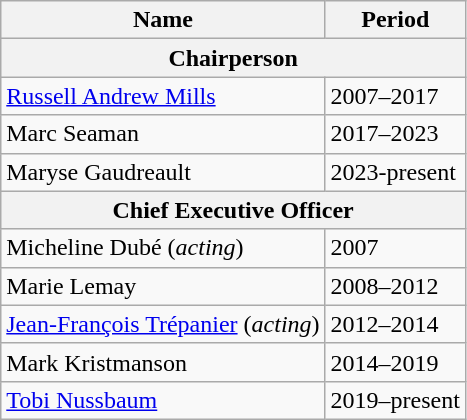<table class="wikitable">
<tr>
<th>Name</th>
<th>Period</th>
</tr>
<tr>
<th colspan="2">Chairperson</th>
</tr>
<tr>
<td><a href='#'>Russell Andrew Mills</a></td>
<td>2007–2017</td>
</tr>
<tr>
<td>Marc Seaman</td>
<td>2017–2023</td>
</tr>
<tr>
<td>Maryse Gaudreault</td>
<td>2023-present</td>
</tr>
<tr>
<th colspan="2">Chief Executive Officer</th>
</tr>
<tr>
<td>Micheline Dubé (<em>acting</em>)</td>
<td>2007</td>
</tr>
<tr>
<td>Marie Lemay</td>
<td>2008–2012</td>
</tr>
<tr>
<td><a href='#'>Jean-François Trépanier</a> (<em>acting</em>)</td>
<td>2012–2014</td>
</tr>
<tr>
<td>Mark Kristmanson</td>
<td>2014–2019</td>
</tr>
<tr>
<td><a href='#'>Tobi Nussbaum</a></td>
<td>2019–present</td>
</tr>
</table>
